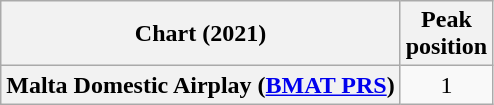<table class="wikitable plainrowheaders" style="text-align:center">
<tr>
<th scope="col">Chart (2021)</th>
<th scope="col">Peak<br>position</th>
</tr>
<tr>
<th scope="row">Malta Domestic Airplay (<a href='#'>BMAT PRS</a>)</th>
<td>1</td>
</tr>
</table>
